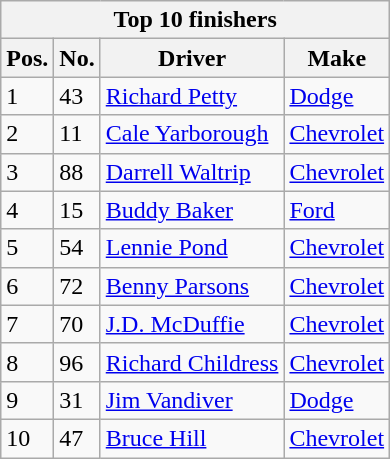<table class="wikitable">
<tr>
<th colspan="4">Top 10 finishers</th>
</tr>
<tr>
<th>Pos.</th>
<th>No.</th>
<th>Driver</th>
<th>Make</th>
</tr>
<tr>
<td>1</td>
<td>43</td>
<td><a href='#'>Richard Petty</a></td>
<td><a href='#'>Dodge</a></td>
</tr>
<tr>
<td>2</td>
<td>11</td>
<td><a href='#'>Cale Yarborough</a></td>
<td><a href='#'>Chevrolet</a></td>
</tr>
<tr>
<td>3</td>
<td>88</td>
<td><a href='#'>Darrell Waltrip</a></td>
<td><a href='#'>Chevrolet</a></td>
</tr>
<tr>
<td>4</td>
<td>15</td>
<td><a href='#'>Buddy Baker</a></td>
<td><a href='#'>Ford</a></td>
</tr>
<tr>
<td>5</td>
<td>54</td>
<td><a href='#'>Lennie Pond</a></td>
<td><a href='#'>Chevrolet</a></td>
</tr>
<tr>
<td>6</td>
<td>72</td>
<td><a href='#'>Benny Parsons</a></td>
<td><a href='#'>Chevrolet</a></td>
</tr>
<tr>
<td>7</td>
<td>70</td>
<td><a href='#'>J.D. McDuffie</a></td>
<td><a href='#'>Chevrolet</a></td>
</tr>
<tr>
<td>8</td>
<td>96</td>
<td><a href='#'>Richard Childress</a></td>
<td><a href='#'>Chevrolet</a></td>
</tr>
<tr>
<td>9</td>
<td>31</td>
<td><a href='#'>Jim Vandiver</a></td>
<td><a href='#'>Dodge</a></td>
</tr>
<tr>
<td>10</td>
<td>47</td>
<td><a href='#'>Bruce Hill</a></td>
<td><a href='#'>Chevrolet</a></td>
</tr>
</table>
